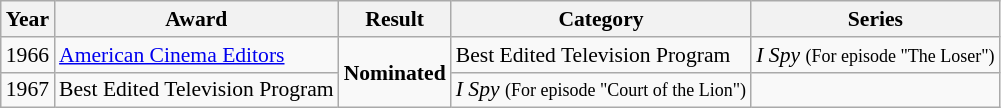<table class="wikitable" style="font-size: 90%;">
<tr>
<th>Year</th>
<th>Award</th>
<th>Result</th>
<th>Category</th>
<th>Series</th>
</tr>
<tr>
<td>1966</td>
<td><a href='#'>American Cinema Editors</a></td>
<td rowspan=2><strong>Nominated</strong></td>
<td>Best Edited Television Program</td>
<td><em>I Spy</em> <small>(For episode "The Loser")</small></td>
</tr>
<tr>
<td>1967</td>
<td>Best Edited Television Program</td>
<td><em>I Spy</em> <small>(For episode "Court of the Lion")</small></td>
</tr>
</table>
